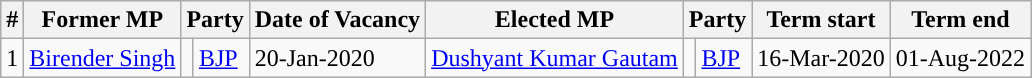<table class="wikitable sortable">
<tr>
<th>#</th>
<th>Former MP</th>
<th colspan="2">Party</th>
<th>Date of Vacancy</th>
<th>Elected MP</th>
<th colspan="2">Party</th>
<th>Term start</th>
<th>Term end</th>
</tr>
<tr>
<td>1</td>
<td><a href='#'>Birender Singh</a></td>
<td width="1px"></td>
<td><a href='#'>BJP</a></td>
<td>20-Jan-2020</td>
<td><a href='#'>Dushyant Kumar Gautam</a></td>
<td width="1px"></td>
<td><a href='#'>BJP</a></td>
<td>16-Mar-2020</td>
<td>01-Aug-2022</td>
</tr>
</table>
